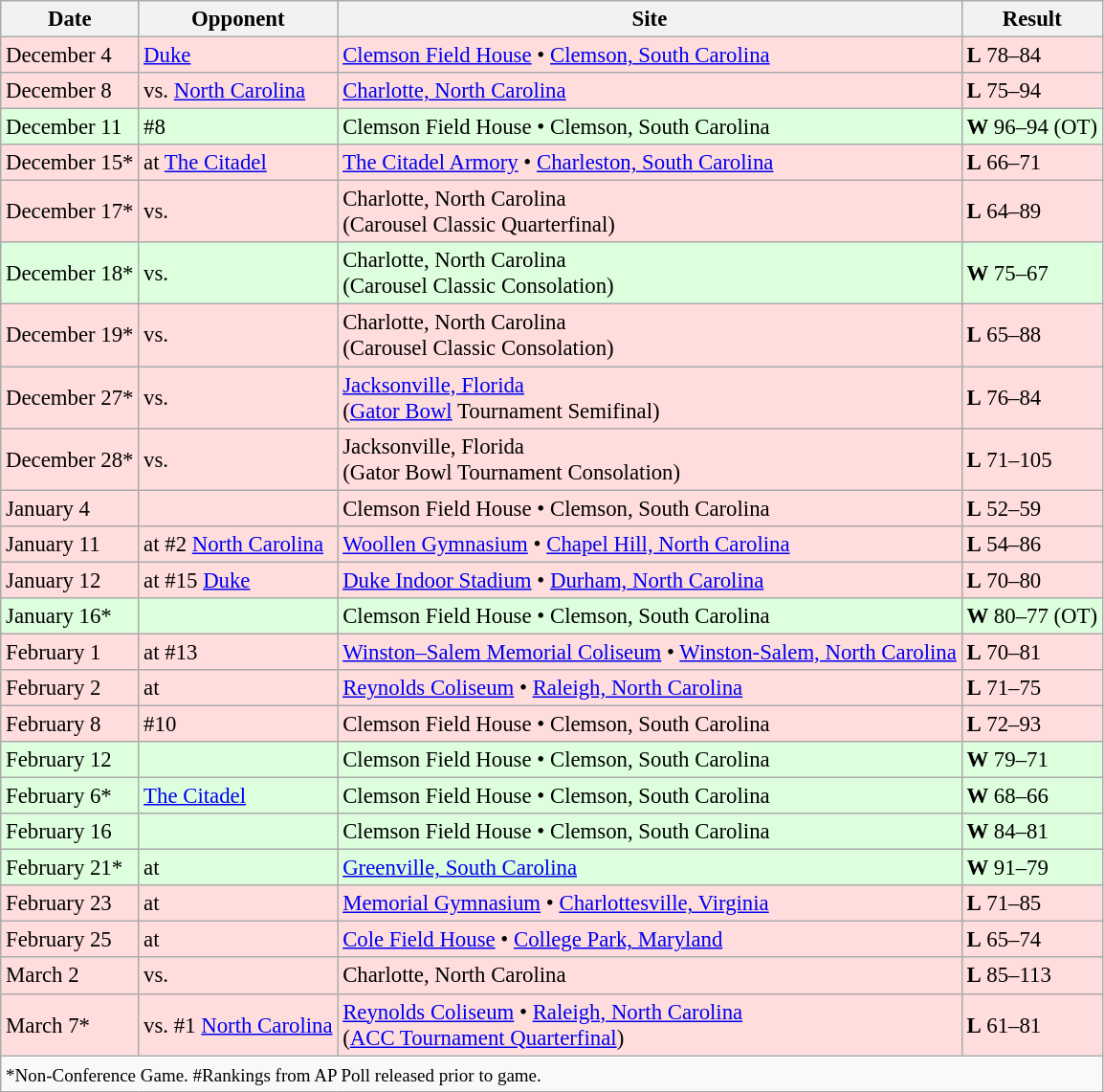<table class="wikitable" style="font-size:95%;">
<tr>
<th>Date</th>
<th>Opponent</th>
<th>Site</th>
<th>Result</th>
</tr>
<tr style="background: #ffdddd;">
<td>December 4</td>
<td><a href='#'>Duke</a></td>
<td><a href='#'>Clemson Field House</a> • <a href='#'>Clemson, South Carolina</a></td>
<td><strong>L</strong> 78–84</td>
</tr>
<tr style="background: #ffdddd;">
<td>December 8</td>
<td>vs. <a href='#'>North Carolina</a></td>
<td><a href='#'>Charlotte, North Carolina</a></td>
<td><strong>L</strong> 75–94</td>
</tr>
<tr style="background: #ddffdd;">
<td>December 11</td>
<td>#8 </td>
<td>Clemson Field House • Clemson, South Carolina</td>
<td><strong>W</strong> 96–94 (OT)</td>
</tr>
<tr style="background: #ffdddd;">
<td>December 15*</td>
<td>at <a href='#'>The Citadel</a></td>
<td><a href='#'>The Citadel Armory</a> • <a href='#'>Charleston, South Carolina</a></td>
<td><strong>L</strong> 66–71</td>
</tr>
<tr style="background: #ffdddd;">
<td>December 17*</td>
<td>vs. </td>
<td>Charlotte, North Carolina<br>(Carousel Classic Quarterfinal)</td>
<td><strong>L</strong> 64–89</td>
</tr>
<tr style="background: #ddffdd;">
<td>December 18*</td>
<td>vs. </td>
<td>Charlotte, North Carolina<br>(Carousel Classic Consolation)</td>
<td><strong>W</strong> 75–67</td>
</tr>
<tr style="background: #ffdddd;">
<td>December 19*</td>
<td>vs. </td>
<td>Charlotte, North Carolina<br>(Carousel Classic Consolation)</td>
<td><strong>L</strong> 65–88</td>
</tr>
<tr style="background: #ffdddd;">
<td>December 27*</td>
<td>vs. </td>
<td><a href='#'>Jacksonville, Florida</a><br>(<a href='#'>Gator Bowl</a> Tournament Semifinal)</td>
<td><strong>L</strong> 76–84</td>
</tr>
<tr style="background: #ffdddd;">
<td>December 28*</td>
<td>vs. </td>
<td>Jacksonville, Florida<br>(Gator Bowl Tournament Consolation)</td>
<td><strong>L</strong> 71–105</td>
</tr>
<tr style="background: #ffdddd;">
<td>January 4</td>
<td></td>
<td>Clemson Field House • Clemson, South Carolina</td>
<td><strong>L</strong> 52–59</td>
</tr>
<tr style="background: #ffdddd;">
<td>January 11</td>
<td>at #2 <a href='#'>North Carolina</a></td>
<td><a href='#'>Woollen Gymnasium</a> • <a href='#'>Chapel Hill, North Carolina</a></td>
<td><strong>L</strong> 54–86</td>
</tr>
<tr style="background: #ffdddd;">
<td>January 12</td>
<td>at #15 <a href='#'>Duke</a></td>
<td><a href='#'>Duke Indoor Stadium</a> • <a href='#'>Durham, North Carolina</a></td>
<td><strong>L</strong> 70–80</td>
</tr>
<tr style="background: #ddffdd;">
<td>January 16*</td>
<td></td>
<td>Clemson Field House • Clemson, South Carolina</td>
<td><strong>W</strong> 80–77 (OT)</td>
</tr>
<tr style="background: #ffdddd;">
<td>February 1</td>
<td>at #13 </td>
<td><a href='#'>Winston–Salem Memorial Coliseum</a> • <a href='#'>Winston-Salem, North Carolina</a></td>
<td><strong>L</strong> 70–81</td>
</tr>
<tr style="background: #ffdddd;">
<td>February 2</td>
<td>at </td>
<td><a href='#'>Reynolds Coliseum</a> • <a href='#'>Raleigh, North Carolina</a></td>
<td><strong>L</strong> 71–75</td>
</tr>
<tr style="background: #ffdddd;">
<td>February 8</td>
<td>#10 </td>
<td>Clemson Field House • Clemson, South Carolina</td>
<td><strong>L</strong> 72–93</td>
</tr>
<tr style="background: #ddffdd;">
<td>February 12</td>
<td></td>
<td>Clemson Field House • Clemson, South Carolina</td>
<td><strong>W</strong> 79–71</td>
</tr>
<tr style="background: #ddffdd;">
<td>February 6*</td>
<td><a href='#'>The Citadel</a></td>
<td>Clemson Field House • Clemson, South Carolina</td>
<td><strong>W</strong> 68–66</td>
</tr>
<tr style="background: #ddffdd;">
<td>February 16</td>
<td></td>
<td>Clemson Field House • Clemson, South Carolina</td>
<td><strong>W</strong> 84–81</td>
</tr>
<tr style="background: #ddffdd;">
<td>February 21*</td>
<td>at </td>
<td><a href='#'>Greenville, South Carolina</a></td>
<td><strong>W</strong> 91–79</td>
</tr>
<tr style="background: #ffdddd;">
<td>February 23</td>
<td>at </td>
<td><a href='#'>Memorial Gymnasium</a> • <a href='#'>Charlottesville, Virginia</a></td>
<td><strong>L</strong> 71–85</td>
</tr>
<tr style="background: #ffdddd;">
<td>February 25</td>
<td>at </td>
<td><a href='#'>Cole Field House</a> • <a href='#'>College Park, Maryland</a></td>
<td><strong>L</strong> 65–74</td>
</tr>
<tr style="background: #ffdddd;">
<td>March 2</td>
<td>vs. </td>
<td>Charlotte, North Carolina</td>
<td><strong>L</strong> 85–113</td>
</tr>
<tr style="background: #ffdddd;">
<td>March 7*</td>
<td>vs. #1 <a href='#'>North Carolina</a></td>
<td><a href='#'>Reynolds Coliseum</a> • <a href='#'>Raleigh, North Carolina</a><br>(<a href='#'>ACC Tournament Quarterfinal</a>)</td>
<td><strong>L</strong> 61–81</td>
</tr>
<tr style="background:#f9f9f9;">
<td colspan=4><small>*Non-Conference Game. #Rankings from AP Poll released prior to game.</small></td>
</tr>
</table>
